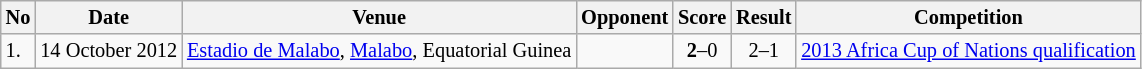<table class="wikitable" style="font-size:85%;">
<tr>
<th>No</th>
<th>Date</th>
<th>Venue</th>
<th>Opponent</th>
<th>Score</th>
<th>Result</th>
<th>Competition</th>
</tr>
<tr>
<td>1.</td>
<td>14 October 2012</td>
<td><a href='#'>Estadio de Malabo</a>, <a href='#'>Malabo</a>, Equatorial Guinea</td>
<td></td>
<td align=center><strong>2</strong>–0</td>
<td align=center>2–1</td>
<td><a href='#'>2013 Africa Cup of Nations qualification</a></td>
</tr>
</table>
